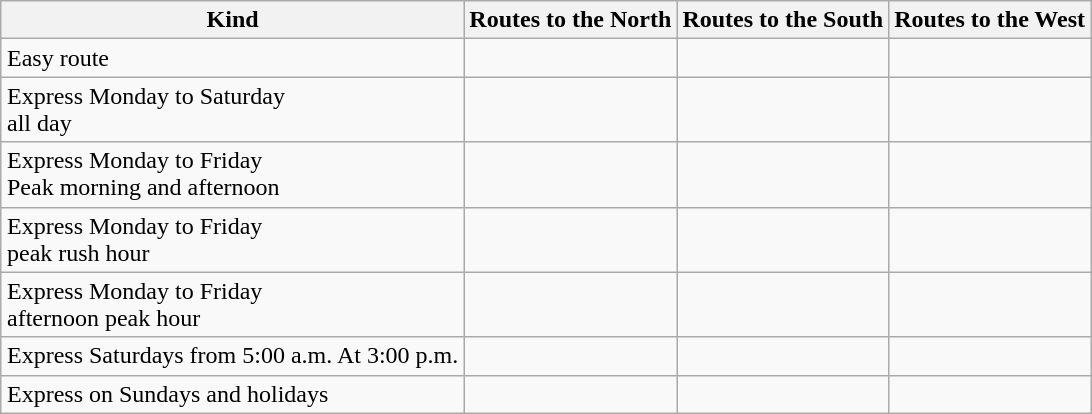<table class = "wikitable" style="margin-left: auto; margin-right: auto; border: none;">
<tr>
<th>Kind</th>
<th>Routes to the North</th>
<th>Routes to the South</th>
<th>Routes to the West</th>
</tr>
<tr>
<td>Easy route</td>
<td> </td>
<td> </td>
<td></td>
</tr>
<tr>
<td>Express Monday to Saturday <br> all day</td>
<td></td>
<td></td>
<td></td>
</tr>
<tr>
<td>Express Monday to Friday <br> Peak morning and afternoon</td>
<td> </td>
<td></td>
<td></td>
</tr>
<tr>
<td>Express Monday to Friday <br> peak rush hour</td>
<td></td>
<td></td>
<td></td>
</tr>
<tr>
<td>Express Monday to Friday <br> afternoon peak hour</td>
<td></td>
<td></td>
<td></td>
</tr>
<tr>
<td>Express Saturdays from 5:00 a.m. At 3:00 p.m.</td>
<td></td>
<td></td>
<td></td>
</tr>
<tr>
<td>Express on Sundays and holidays</td>
<td> </td>
<td>  </td>
<td></td>
</tr>
</table>
